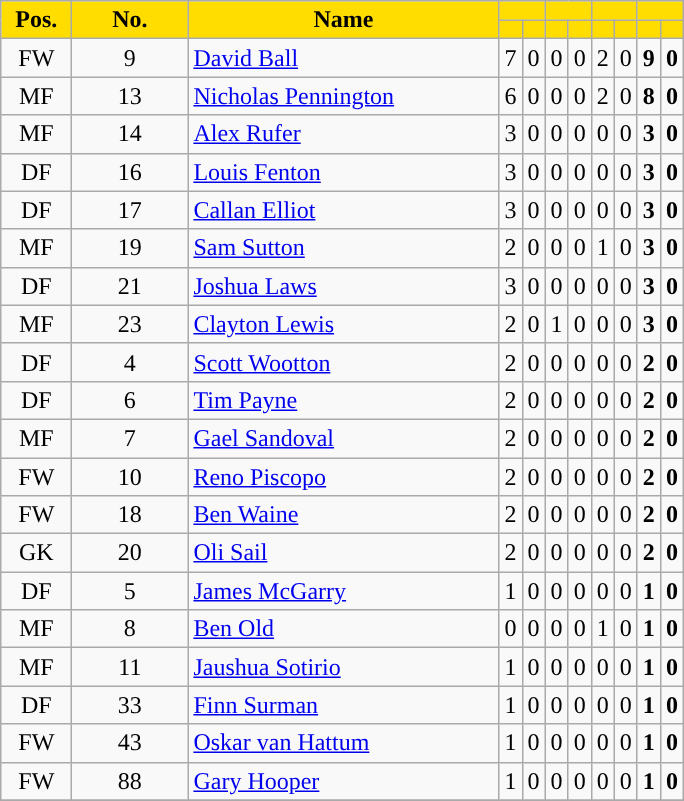<table class="wikitable" style="text-align:center; font-size:100%; ">
<tr>
<th style="background:#ffdd00; color:black; text-align:center; width:40px" rowspan="2">Pos.</th>
<th style="background:#ffdd00; color:black; text-align:center; width:70px" rowspan="2">No.</th>
<th style="background:#ffdd00; color:black; text-align:center; width:200px" rowspan="2">Name</th>
<th style="background:#ffdd00; color:black; text-align:center;" colspan="2"></th>
<th style="background:#ffdd00; color:black; text-align:center;" colspan="2"></th>
<th style="background:#ffdd00; color:black; text-align:center;" colspan="2"></th>
<th style="background:#ffdd00; color:black; text-align:center;" colspan="2"></th>
</tr>
<tr>
<th style="background:#ffdd00; color:black; text-align:center;" width:50px;"></th>
<th style="background:#ffdd00; color:black; text-align:center;" width:50px;"></th>
<th style="background:#ffdd00; color:black; text-align:center;" width:50px;"></th>
<th style="background:#ffdd00; color:black; text-align:center;" width:50px;"></th>
<th style="background:#ffdd00; color:black; text-align:center;" width:50px;"></th>
<th style="background:#ffdd00; color:black; text-align:center;" width:50px;"></th>
<th style="background:#ffdd00; color:black; text-align:center;" width:50px;"></th>
<th style="background:#ffdd00; color:black; text-align:center;" width:50px;"></th>
</tr>
<tr>
<td>FW</td>
<td>9</td>
<td align="left"> <a href='#'>David Ball</a></td>
<td>7</td>
<td>0</td>
<td>0</td>
<td>0</td>
<td>2</td>
<td>0</td>
<td><strong>9</strong></td>
<td><strong>0</strong></td>
</tr>
<tr>
<td>MF</td>
<td>13</td>
<td align=left> <a href='#'>Nicholas Pennington</a></td>
<td>6</td>
<td>0</td>
<td>0</td>
<td>0</td>
<td>2</td>
<td>0</td>
<td><strong>8</strong></td>
<td><strong>0</strong></td>
</tr>
<tr>
<td>MF</td>
<td>14</td>
<td align=left> <a href='#'>Alex Rufer</a></td>
<td>3</td>
<td>0</td>
<td>0</td>
<td>0</td>
<td>0</td>
<td>0</td>
<td><strong>3</strong></td>
<td><strong>0</strong></td>
</tr>
<tr>
<td>DF</td>
<td>16</td>
<td align=left> <a href='#'>Louis Fenton</a></td>
<td>3</td>
<td>0</td>
<td>0</td>
<td>0</td>
<td>0</td>
<td>0</td>
<td><strong>3</strong></td>
<td><strong>0</strong></td>
</tr>
<tr>
<td>DF</td>
<td>17</td>
<td align=left> <a href='#'>Callan Elliot</a></td>
<td>3</td>
<td>0</td>
<td>0</td>
<td>0</td>
<td>0</td>
<td>0</td>
<td><strong>3</strong></td>
<td><strong>0</strong></td>
</tr>
<tr>
<td>MF</td>
<td>19</td>
<td align=left> <a href='#'>Sam Sutton</a></td>
<td>2</td>
<td>0</td>
<td>0</td>
<td>0</td>
<td>1</td>
<td>0</td>
<td><strong>3</strong></td>
<td><strong>0</strong></td>
</tr>
<tr>
<td>DF</td>
<td>21</td>
<td align=left> <a href='#'>Joshua Laws</a></td>
<td>3</td>
<td>0</td>
<td>0</td>
<td>0</td>
<td>0</td>
<td>0</td>
<td><strong>3</strong></td>
<td><strong>0</strong></td>
</tr>
<tr>
<td>MF</td>
<td>23</td>
<td align=left> <a href='#'>Clayton Lewis</a></td>
<td>2</td>
<td>0</td>
<td>1</td>
<td>0</td>
<td>0</td>
<td>0</td>
<td><strong>3</strong></td>
<td><strong>0</strong></td>
</tr>
<tr>
<td>DF</td>
<td>4</td>
<td align=left> <a href='#'>Scott Wootton</a></td>
<td>2</td>
<td>0</td>
<td>0</td>
<td>0</td>
<td>0</td>
<td>0</td>
<td><strong>2</strong></td>
<td><strong>0</strong></td>
</tr>
<tr>
<td>DF</td>
<td>6</td>
<td align=left> <a href='#'>Tim Payne</a></td>
<td>2</td>
<td>0</td>
<td>0</td>
<td>0</td>
<td>0</td>
<td>0</td>
<td><strong>2</strong></td>
<td><strong>0</strong></td>
</tr>
<tr>
<td>MF</td>
<td>7</td>
<td align=left> <a href='#'>Gael Sandoval</a></td>
<td>2</td>
<td>0</td>
<td>0</td>
<td>0</td>
<td>0</td>
<td>0</td>
<td><strong>2</strong></td>
<td><strong>0</strong></td>
</tr>
<tr>
<td>FW</td>
<td>10</td>
<td align=left> <a href='#'>Reno Piscopo</a></td>
<td>2</td>
<td>0</td>
<td>0</td>
<td>0</td>
<td>0</td>
<td>0</td>
<td><strong>2</strong></td>
<td><strong>0</strong></td>
</tr>
<tr>
<td>FW</td>
<td>18</td>
<td align=left> <a href='#'>Ben Waine</a></td>
<td>2</td>
<td>0</td>
<td>0</td>
<td>0</td>
<td>0</td>
<td>0</td>
<td><strong>2</strong></td>
<td><strong>0</strong></td>
</tr>
<tr>
<td>GK</td>
<td>20</td>
<td align=left> <a href='#'>Oli Sail</a></td>
<td>2</td>
<td>0</td>
<td>0</td>
<td>0</td>
<td>0</td>
<td>0</td>
<td><strong>2</strong></td>
<td><strong>0</strong></td>
</tr>
<tr>
<td>DF</td>
<td>5</td>
<td align=left> <a href='#'>James McGarry</a></td>
<td>1</td>
<td>0</td>
<td>0</td>
<td>0</td>
<td>0</td>
<td>0</td>
<td><strong>1</strong></td>
<td><strong>0</strong></td>
</tr>
<tr>
<td>MF</td>
<td>8</td>
<td align=left> <a href='#'>Ben Old</a></td>
<td>0</td>
<td>0</td>
<td>0</td>
<td>0</td>
<td>1</td>
<td>0</td>
<td><strong>1</strong></td>
<td><strong>0</strong></td>
</tr>
<tr>
<td>MF</td>
<td>11</td>
<td align=left> <a href='#'>Jaushua Sotirio</a></td>
<td>1</td>
<td>0</td>
<td>0</td>
<td>0</td>
<td>0</td>
<td>0</td>
<td><strong>1</strong></td>
<td><strong>0</strong></td>
</tr>
<tr>
<td>DF</td>
<td>33</td>
<td align=left> <a href='#'>Finn Surman</a></td>
<td>1</td>
<td>0</td>
<td>0</td>
<td>0</td>
<td>0</td>
<td>0</td>
<td><strong>1</strong></td>
<td><strong>0</strong></td>
</tr>
<tr>
<td>FW</td>
<td>43</td>
<td align=left> <a href='#'>Oskar van Hattum</a></td>
<td>1</td>
<td>0</td>
<td>0</td>
<td>0</td>
<td>0</td>
<td>0</td>
<td><strong>1</strong></td>
<td><strong>0</strong></td>
</tr>
<tr>
<td>FW</td>
<td>88</td>
<td align=left> <a href='#'>Gary Hooper</a></td>
<td>1</td>
<td>0</td>
<td>0</td>
<td>0</td>
<td>0</td>
<td>0</td>
<td><strong>1</strong></td>
<td><strong>0</strong></td>
</tr>
<tr>
</tr>
</table>
